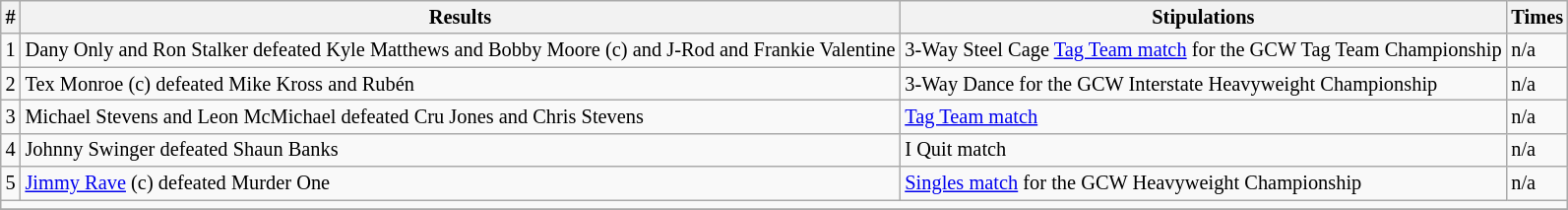<table style="font-size: 85%" class="wikitable sortable">
<tr>
<th><strong>#</strong></th>
<th><strong>Results</strong></th>
<th><strong>Stipulations</strong></th>
<th><strong>Times</strong></th>
</tr>
<tr>
<td>1</td>
<td>Dany Only and Ron Stalker defeated Kyle Matthews and Bobby Moore (c) and J-Rod and Frankie Valentine</td>
<td>3-Way Steel Cage <a href='#'>Tag Team match</a> for the GCW Tag Team Championship</td>
<td>n/a</td>
</tr>
<tr>
<td>2</td>
<td>Tex Monroe (c) defeated Mike Kross and Rubén</td>
<td>3-Way Dance for the GCW Interstate Heavyweight Championship</td>
<td>n/a</td>
</tr>
<tr>
<td>3</td>
<td>Michael Stevens and Leon McMichael defeated Cru Jones and Chris Stevens</td>
<td><a href='#'>Tag Team match</a></td>
<td>n/a</td>
</tr>
<tr>
<td>4</td>
<td>Johnny Swinger defeated Shaun Banks</td>
<td>I Quit match</td>
<td>n/a</td>
</tr>
<tr>
<td>5</td>
<td><a href='#'>Jimmy Rave</a> (c) defeated Murder One</td>
<td><a href='#'>Singles match</a> for the GCW Heavyweight Championship</td>
<td>n/a</td>
</tr>
<tr>
<td colspan="4"></td>
</tr>
<tr>
</tr>
</table>
